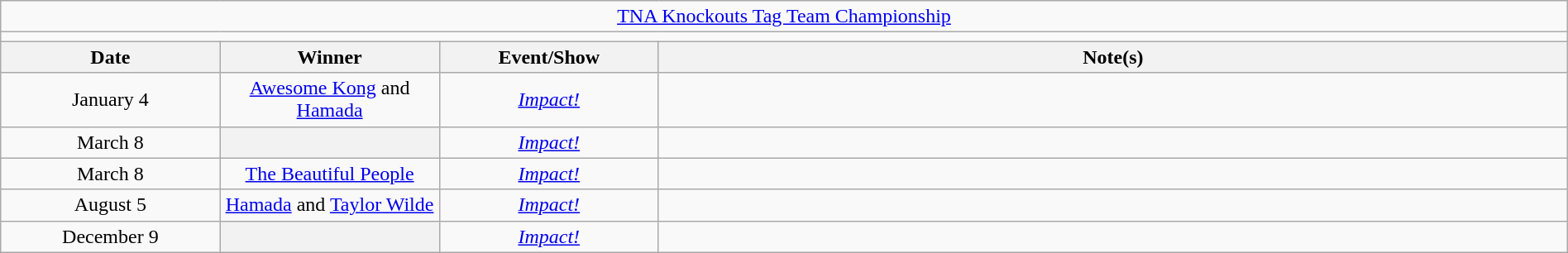<table class="wikitable" style="text-align:center; width:100%;">
<tr>
<td colspan="5"><a href='#'>TNA Knockouts Tag Team Championship</a></td>
</tr>
<tr>
<td colspan="5"><strong></strong></td>
</tr>
<tr>
<th width="14%">Date</th>
<th width="14%">Winner</th>
<th width="14%">Event/Show</th>
<th width="58%">Note(s)</th>
</tr>
<tr>
<td>January 4</td>
<td><a href='#'>Awesome Kong</a> and <a href='#'>Hamada</a></td>
<td><em><a href='#'>Impact!</a></em></td>
<td></td>
</tr>
<tr>
<td>March 8</td>
<th></th>
<td><em><a href='#'>Impact!</a></em></td>
<td></td>
</tr>
<tr>
<td>March 8</td>
<td><a href='#'>The Beautiful People</a><br></td>
<td><em><a href='#'>Impact!</a></em></td>
<td></td>
</tr>
<tr>
<td>August 5</td>
<td><a href='#'>Hamada</a> and <a href='#'>Taylor Wilde</a></td>
<td><em><a href='#'>Impact!</a></em></td>
<td></td>
</tr>
<tr>
<td>December 9</td>
<th></th>
<td><em><a href='#'>Impact!</a></em></td>
<td></td>
</tr>
</table>
